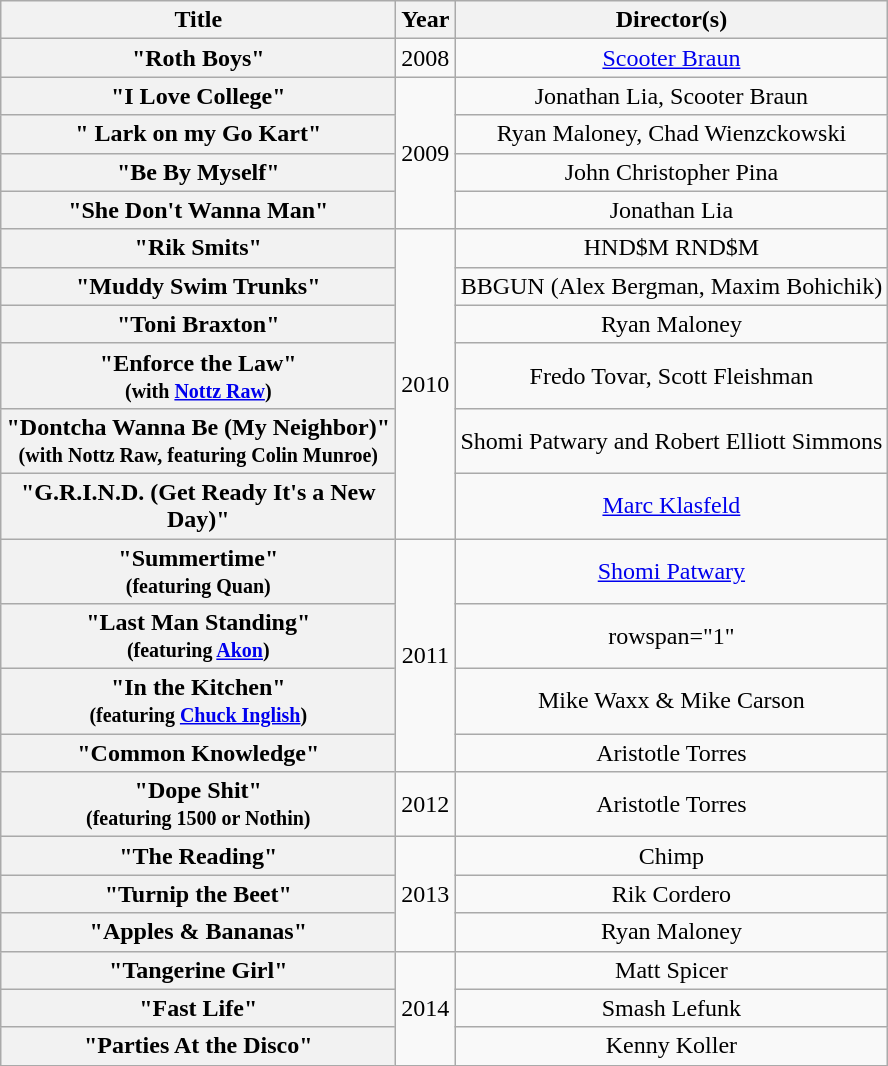<table class="wikitable plainrowheaders" style="text-align:center;">
<tr>
<th scope="col" style="width:16em;">Title</th>
<th scope="col">Year</th>
<th scope="col">Director(s)</th>
</tr>
<tr>
<th scope="row">"Roth Boys"</th>
<td>2008</td>
<td><a href='#'>Scooter Braun</a></td>
</tr>
<tr>
<th scope="row">"I Love College"</th>
<td rowspan="4">2009</td>
<td>Jonathan Lia, Scooter Braun</td>
</tr>
<tr>
<th scope="row">" Lark on my Go Kart"</th>
<td>Ryan Maloney, Chad Wienzckowski</td>
</tr>
<tr ">
<th scope="row">"Be By Myself"</th>
<td>John Christopher Pina</td>
</tr>
<tr>
<th scope="row">"She Don't Wanna Man"</th>
<td>Jonathan Lia</td>
</tr>
<tr>
<th scope="row">"Rik Smits"</th>
<td rowspan="6">2010</td>
<td>HND$M RND$M</td>
</tr>
<tr>
<th scope="row">"Muddy Swim Trunks"</th>
<td>BBGUN (Alex Bergman, Maxim Bohichik)</td>
</tr>
<tr>
<th scope="row">"Toni Braxton"</th>
<td>Ryan Maloney</td>
</tr>
<tr>
<th scope="row">"Enforce the Law"<br><small>(with <a href='#'>Nottz Raw</a>)</small></th>
<td>Fredo Tovar, Scott Fleishman</td>
</tr>
<tr>
<th scope="row">"Dontcha Wanna Be (My Neighbor)"<br><small>(with Nottz Raw, featuring Colin Munroe)</small></th>
<td>Shomi Patwary and Robert Elliott Simmons</td>
</tr>
<tr>
<th scope="row">"G.R.I.N.D. (Get Ready It's a New Day)"</th>
<td><a href='#'>Marc Klasfeld</a></td>
</tr>
<tr>
<th scope="row">"Summertime"<br><small>(featuring Quan)</small></th>
<td rowspan="4">2011</td>
<td><a href='#'>Shomi Patwary</a></td>
</tr>
<tr>
<th scope="row">"Last Man Standing"<br><small>(featuring <a href='#'>Akon</a>)</small></th>
<td>rowspan="1" </td>
</tr>
<tr>
<th scope="row">"In the Kitchen"<br><small>(featuring <a href='#'>Chuck Inglish</a>)</small></th>
<td>Mike Waxx & Mike Carson</td>
</tr>
<tr>
<th scope="row">"Common Knowledge"</th>
<td>Aristotle Torres</td>
</tr>
<tr>
<th scope="row">"Dope Shit"<br><small>(featuring 1500 or Nothin)</small></th>
<td>2012</td>
<td>Aristotle Torres</td>
</tr>
<tr>
<th scope="row">"The Reading"</th>
<td rowspan="3">2013</td>
<td>Chimp</td>
</tr>
<tr>
<th scope="row">"Turnip the Beet"</th>
<td>Rik Cordero</td>
</tr>
<tr>
<th scope="row">"Apples & Bananas"</th>
<td>Ryan Maloney</td>
</tr>
<tr>
<th scope="row">"Tangerine Girl"</th>
<td rowspan="3">2014</td>
<td>Matt Spicer</td>
</tr>
<tr>
<th scope="row">"Fast Life"<br></th>
<td>Smash Lefunk</td>
</tr>
<tr>
<th scope="row">"Parties At the Disco"<br></th>
<td>Kenny Koller</td>
</tr>
</table>
